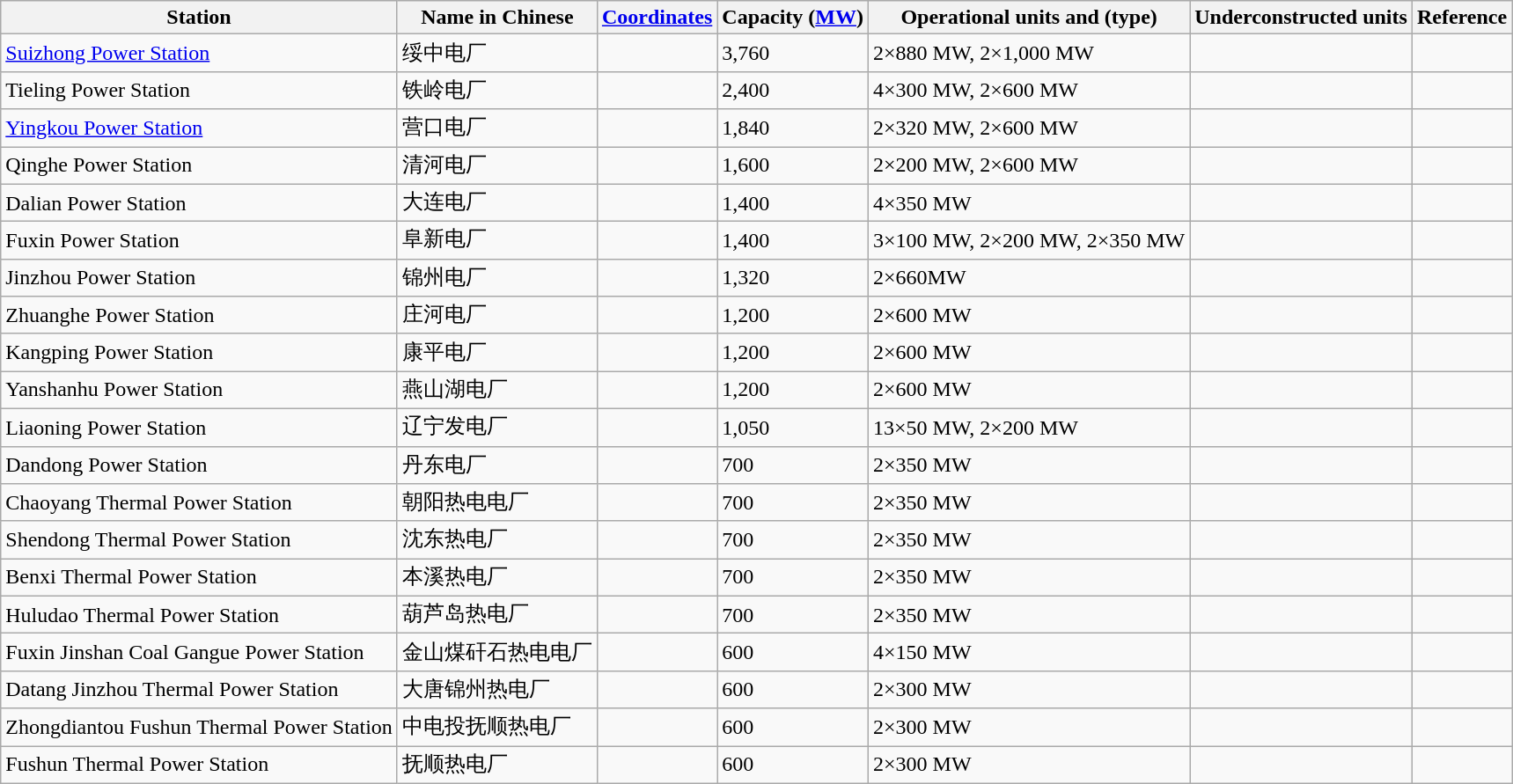<table class="wikitable sortable">
<tr>
<th>Station</th>
<th>Name in Chinese</th>
<th><a href='#'>Coordinates</a></th>
<th>Capacity (<a href='#'>MW</a>)</th>
<th>Operational units and (type)</th>
<th>Underconstructed units</th>
<th>Reference</th>
</tr>
<tr>
<td><a href='#'>Suizhong Power Station</a></td>
<td>绥中电厂</td>
<td></td>
<td>3,760</td>
<td>2×880 MW, 2×1,000 MW</td>
<td></td>
<td></td>
</tr>
<tr>
<td>Tieling Power Station</td>
<td>铁岭电厂</td>
<td></td>
<td>2,400</td>
<td>4×300 MW, 2×600 MW</td>
<td></td>
<td></td>
</tr>
<tr>
<td><a href='#'>Yingkou Power Station</a></td>
<td>营口电厂</td>
<td></td>
<td>1,840</td>
<td>2×320 MW, 2×600 MW</td>
<td></td>
<td></td>
</tr>
<tr>
<td>Qinghe Power Station</td>
<td>清河电厂</td>
<td></td>
<td>1,600</td>
<td>2×200 MW, 2×600 MW</td>
<td></td>
<td></td>
</tr>
<tr>
<td>Dalian Power Station</td>
<td>大连电厂</td>
<td></td>
<td>1,400</td>
<td>4×350 MW</td>
<td></td>
<td></td>
</tr>
<tr>
<td>Fuxin Power Station</td>
<td>阜新电厂</td>
<td></td>
<td>1,400</td>
<td>3×100 MW, 2×200 MW, 2×350 MW</td>
<td></td>
<td></td>
</tr>
<tr>
<td>Jinzhou Power Station</td>
<td>锦州电厂</td>
<td></td>
<td>1,320</td>
<td>2×660MW</td>
<td></td>
<td></td>
</tr>
<tr>
<td>Zhuanghe Power Station</td>
<td>庄河电厂</td>
<td></td>
<td>1,200</td>
<td>2×600 MW</td>
<td></td>
<td></td>
</tr>
<tr>
<td>Kangping Power Station</td>
<td>康平电厂</td>
<td></td>
<td>1,200</td>
<td>2×600 MW</td>
<td></td>
<td></td>
</tr>
<tr>
<td>Yanshanhu Power Station</td>
<td>燕山湖电厂</td>
<td></td>
<td>1,200</td>
<td>2×600 MW</td>
<td></td>
<td></td>
</tr>
<tr>
<td>Liaoning Power Station</td>
<td>辽宁发电厂</td>
<td></td>
<td>1,050</td>
<td>13×50 MW, 2×200 MW</td>
<td></td>
<td></td>
</tr>
<tr>
<td>Dandong Power Station</td>
<td>丹东电厂</td>
<td></td>
<td>700</td>
<td>2×350 MW</td>
<td></td>
<td></td>
</tr>
<tr>
<td>Chaoyang Thermal Power Station</td>
<td>朝阳热电电厂</td>
<td></td>
<td>700</td>
<td>2×350 MW</td>
<td></td>
<td></td>
</tr>
<tr>
<td>Shendong Thermal Power Station</td>
<td>沈东热电厂</td>
<td></td>
<td>700</td>
<td>2×350 MW</td>
<td></td>
<td></td>
</tr>
<tr>
<td>Benxi Thermal Power Station</td>
<td>本溪热电厂</td>
<td></td>
<td>700</td>
<td>2×350 MW</td>
<td></td>
<td></td>
</tr>
<tr>
<td>Huludao Thermal Power Station</td>
<td>葫芦岛热电厂</td>
<td></td>
<td>700</td>
<td>2×350 MW</td>
<td></td>
<td></td>
</tr>
<tr>
<td>Fuxin Jinshan Coal Gangue Power Station</td>
<td>金山煤矸石热电电厂</td>
<td></td>
<td>600</td>
<td>4×150 MW</td>
<td></td>
<td></td>
</tr>
<tr>
<td>Datang Jinzhou Thermal Power Station</td>
<td>大唐锦州热电厂</td>
<td></td>
<td>600</td>
<td>2×300 MW</td>
<td></td>
<td></td>
</tr>
<tr>
<td>Zhongdiantou Fushun Thermal Power Station</td>
<td>中电投抚顺热电厂</td>
<td></td>
<td>600</td>
<td>2×300 MW</td>
<td></td>
<td></td>
</tr>
<tr>
<td>Fushun Thermal Power Station</td>
<td>抚顺热电厂</td>
<td></td>
<td>600</td>
<td>2×300 MW</td>
<td></td>
<td></td>
</tr>
</table>
